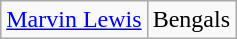<table class="wikitable">
<tr>
<td><a href='#'>Marvin Lewis</a></td>
<td>Bengals</td>
</tr>
</table>
